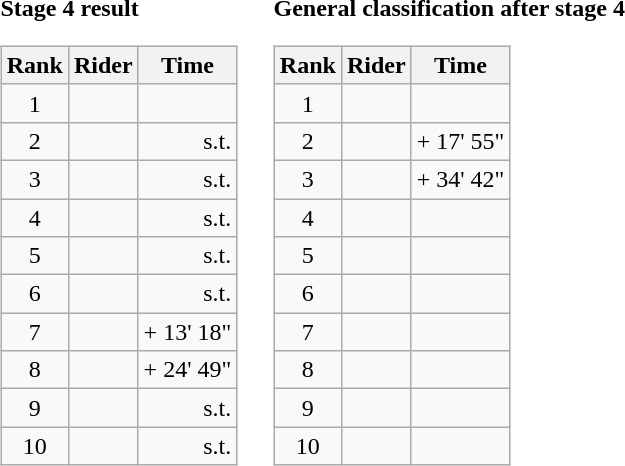<table>
<tr>
<td><strong>Stage 4 result</strong><br><table class="wikitable">
<tr>
<th scope="col">Rank</th>
<th scope="col">Rider</th>
<th scope="col">Time</th>
</tr>
<tr>
<td style="text-align:center;">1</td>
<td></td>
<td style="text-align:right;"></td>
</tr>
<tr>
<td style="text-align:center;">2</td>
<td></td>
<td style="text-align:right;">s.t.</td>
</tr>
<tr>
<td style="text-align:center;">3</td>
<td></td>
<td style="text-align:right;">s.t.</td>
</tr>
<tr>
<td style="text-align:center;">4</td>
<td></td>
<td style="text-align:right;">s.t.</td>
</tr>
<tr>
<td style="text-align:center;">5</td>
<td></td>
<td style="text-align:right;">s.t.</td>
</tr>
<tr>
<td style="text-align:center;">6</td>
<td></td>
<td style="text-align:right;">s.t.</td>
</tr>
<tr>
<td style="text-align:center;">7</td>
<td></td>
<td style="text-align:right;">+ 13' 18"</td>
</tr>
<tr>
<td style="text-align:center;">8</td>
<td></td>
<td style="text-align:right;">+ 24' 49"</td>
</tr>
<tr>
<td style="text-align:center;">9</td>
<td></td>
<td style="text-align:right;">s.t.</td>
</tr>
<tr>
<td style="text-align:center;">10</td>
<td></td>
<td style="text-align:right;">s.t.</td>
</tr>
</table>
</td>
<td></td>
<td><strong>General classification after stage 4</strong><br><table class="wikitable">
<tr>
<th scope="col">Rank</th>
<th scope="col">Rider</th>
<th scope="col">Time</th>
</tr>
<tr>
<td style="text-align:center;">1</td>
<td></td>
<td style="text-align:right;"></td>
</tr>
<tr>
<td style="text-align:center;">2</td>
<td></td>
<td style="text-align:right;">+ 17' 55"</td>
</tr>
<tr>
<td style="text-align:center;">3</td>
<td></td>
<td style="text-align:right;">+ 34' 42"</td>
</tr>
<tr>
<td style="text-align:center;">4</td>
<td></td>
<td></td>
</tr>
<tr>
<td style="text-align:center;">5</td>
<td></td>
<td></td>
</tr>
<tr>
<td style="text-align:center;">6</td>
<td></td>
<td></td>
</tr>
<tr>
<td style="text-align:center;">7</td>
<td></td>
<td></td>
</tr>
<tr>
<td style="text-align:center;">8</td>
<td></td>
<td></td>
</tr>
<tr>
<td style="text-align:center;">9</td>
<td></td>
<td></td>
</tr>
<tr>
<td style="text-align:center;">10</td>
<td></td>
<td></td>
</tr>
</table>
</td>
</tr>
</table>
